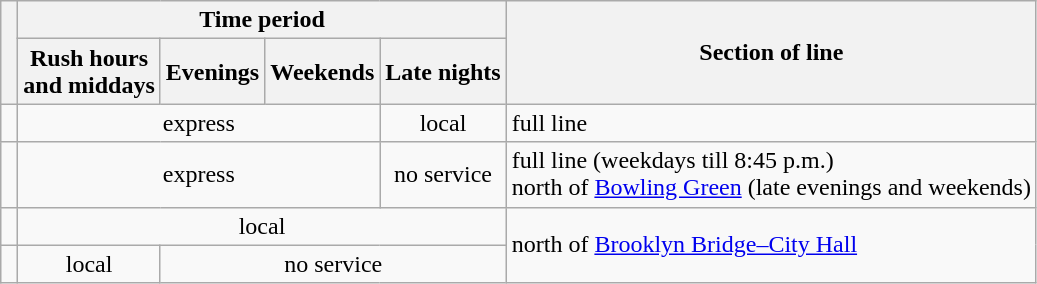<table class="wikitable">
<tr>
<th rowspan=2> </th>
<th colspan="4">Time period</th>
<th rowspan=2>Section of line</th>
</tr>
<tr>
<th>Rush hours<br>and middays</th>
<th>Evenings</th>
<th>Weekends</th>
<th>Late nights</th>
</tr>
<tr>
<td></td>
<td colspan="3" align="center">express</td>
<td align=center>local</td>
<td>full line</td>
</tr>
<tr>
<td></td>
<td colspan="3" align="Center">express</td>
<td align=Center>no service</td>
<td>full line (weekdays till 8:45 p.m.)<br>north of <a href='#'>Bowling Green</a> (late evenings and weekends)</td>
</tr>
<tr>
<td></td>
<td colspan="4" align="center">local</td>
<td rowspan=2>north of <a href='#'>Brooklyn Bridge–City Hall</a></td>
</tr>
<tr>
<td></td>
<td align=center>local</td>
<td colspan="3" align="center">no service</td>
</tr>
</table>
